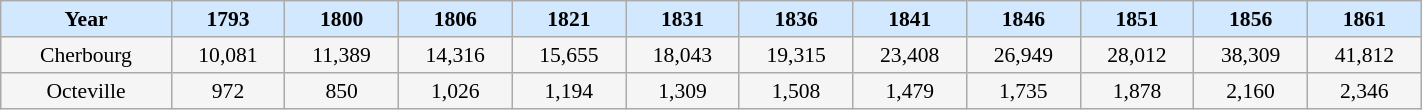<table class="wikitable" style="font-size:90%;width:75%;border:0px;text-align:center;line-height:120%;margin: 0.5em auto;">
<tr>
<th style="background: #D1E8FF; width:12% ;">Year</th>
<th style="background: #D1E8FF; width:8% ;">1793</th>
<th style="background: #D1E8FF; width:8% ;">1800</th>
<th style="background: #D1E8FF; width:8% ;">1806</th>
<th style="background: #D1E8FF; width:8% ;">1821</th>
<th style="background: #D1E8FF; width:8% ;">1831</th>
<th style="background: #D1E8FF; width:8% ;">1836</th>
<th style="background: #D1E8FF; width:8% ;">1841</th>
<th style="background: #D1E8FF; width:8% ;">1846</th>
<th style="background: #D1E8FF; width:8% ;">1851</th>
<th style="background: #D1E8FF; width:8% ;">1856</th>
<th style="background: #D1E8FF; width:8% ;">1861</th>
</tr>
<tr>
<td style="background: #F5F5F5;">Cherbourg</td>
<td style="background: #F5F5F5;">10,081</td>
<td style="background: #F5F5F5;">11,389</td>
<td style="background: #F5F5F5;">14,316</td>
<td style="background: #F5F5F5;">15,655</td>
<td style="background: #F5F5F5;">18,043</td>
<td style="background: #F5F5F5;">19,315</td>
<td style="background: #F5F5F5;">23,408</td>
<td style="background: #F5F5F5;">26,949</td>
<td style="background: #F5F5F5;">28,012</td>
<td style="background: #F5F5F5;">38,309</td>
<td style="background: #F5F5F5;">41,812</td>
</tr>
<tr>
<td style="background: #F5F5F5;">Octeville</td>
<td style="background: #F5F5F5;">972</td>
<td style="background: #F5F5F5;">850</td>
<td style="background: #F5F5F5;">1,026</td>
<td style="background: #F5F5F5;">1,194</td>
<td style="background: #F5F5F5;">1,309</td>
<td style="background: #F5F5F5;">1,508</td>
<td style="background: #F5F5F5;">1,479</td>
<td style="background: #F5F5F5;">1,735</td>
<td style="background: #F5F5F5;">1,878</td>
<td style="background: #F5F5F5;">2,160</td>
<td style="background: #F5F5F5;">2,346</td>
</tr>
</table>
